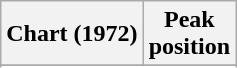<table class="wikitable sortable">
<tr>
<th align="left">Chart (1972)</th>
<th style="text-align:center;">Peak<br>position</th>
</tr>
<tr>
</tr>
<tr>
</tr>
<tr>
</tr>
</table>
